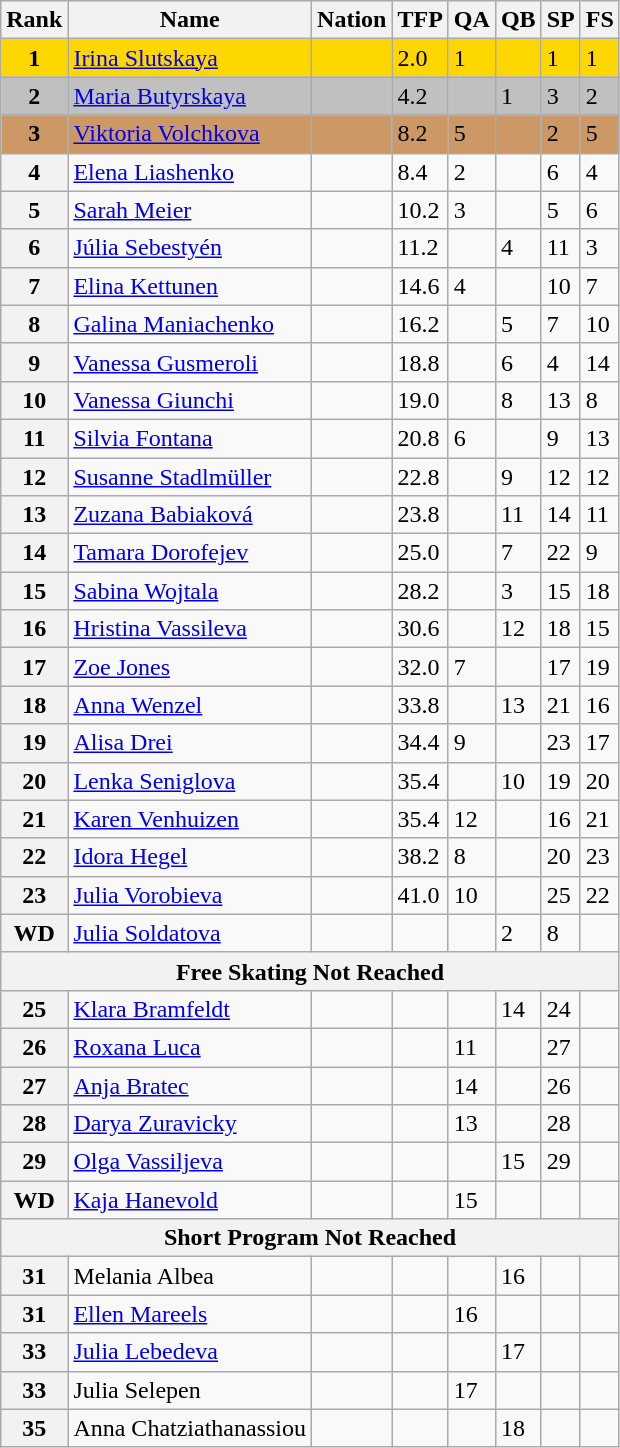<table class="wikitable">
<tr>
<th>Rank</th>
<th>Name</th>
<th>Nation</th>
<th>TFP</th>
<th>QA</th>
<th>QB</th>
<th>SP</th>
<th>FS</th>
</tr>
<tr bgcolor="gold">
<td align="center"><strong>1</strong></td>
<td><a href='#'>Irina Slutskaya</a></td>
<td></td>
<td>2.0</td>
<td>1</td>
<td></td>
<td>1</td>
<td>1</td>
</tr>
<tr bgcolor="silver">
<td align="center"><strong>2</strong></td>
<td><a href='#'>Maria Butyrskaya</a></td>
<td></td>
<td>4.2</td>
<td></td>
<td>1</td>
<td>3</td>
<td>2</td>
</tr>
<tr bgcolor="cc9966">
<td align="center"><strong>3</strong></td>
<td><a href='#'>Viktoria Volchkova</a></td>
<td></td>
<td>8.2</td>
<td>5</td>
<td></td>
<td>2</td>
<td>5</td>
</tr>
<tr>
<th>4</th>
<td><a href='#'>Elena Liashenko</a></td>
<td></td>
<td>8.4</td>
<td>2</td>
<td></td>
<td>6</td>
<td>4</td>
</tr>
<tr>
<th>5</th>
<td><a href='#'>Sarah Meier</a></td>
<td></td>
<td>10.2</td>
<td>3</td>
<td></td>
<td>5</td>
<td>6</td>
</tr>
<tr>
<th>6</th>
<td><a href='#'>Júlia Sebestyén</a></td>
<td></td>
<td>11.2</td>
<td></td>
<td>4</td>
<td>11</td>
<td>3</td>
</tr>
<tr>
<th>7</th>
<td><a href='#'>Elina Kettunen</a></td>
<td></td>
<td>14.6</td>
<td>4</td>
<td></td>
<td>10</td>
<td>7</td>
</tr>
<tr>
<th>8</th>
<td><a href='#'>Galina Maniachenko</a></td>
<td></td>
<td>16.2</td>
<td></td>
<td>5</td>
<td>7</td>
<td>10</td>
</tr>
<tr>
<th>9</th>
<td><a href='#'>Vanessa Gusmeroli</a></td>
<td></td>
<td>18.8</td>
<td></td>
<td>6</td>
<td>4</td>
<td>14</td>
</tr>
<tr>
<th>10</th>
<td><a href='#'>Vanessa Giunchi</a></td>
<td></td>
<td>19.0</td>
<td></td>
<td>8</td>
<td>13</td>
<td>8</td>
</tr>
<tr>
<th>11</th>
<td><a href='#'>Silvia Fontana</a></td>
<td></td>
<td>20.8</td>
<td>6</td>
<td></td>
<td>9</td>
<td>13</td>
</tr>
<tr>
<th>12</th>
<td><a href='#'>Susanne Stadlmüller</a></td>
<td></td>
<td>22.8</td>
<td></td>
<td>9</td>
<td>12</td>
<td>12</td>
</tr>
<tr>
<th>13</th>
<td><a href='#'>Zuzana Babiaková</a></td>
<td></td>
<td>23.8</td>
<td></td>
<td>11</td>
<td>14</td>
<td>11</td>
</tr>
<tr>
<th>14</th>
<td><a href='#'>Tamara Dorofejev</a></td>
<td></td>
<td>25.0</td>
<td></td>
<td>7</td>
<td>22</td>
<td>9</td>
</tr>
<tr>
<th>15</th>
<td><a href='#'>Sabina Wojtala</a></td>
<td></td>
<td>28.2</td>
<td></td>
<td>3</td>
<td>15</td>
<td>18</td>
</tr>
<tr>
<th>16</th>
<td><a href='#'>Hristina Vassileva</a></td>
<td></td>
<td>30.6</td>
<td></td>
<td>12</td>
<td>18</td>
<td>15</td>
</tr>
<tr>
<th>17</th>
<td><a href='#'>Zoe Jones</a></td>
<td></td>
<td>32.0</td>
<td>7</td>
<td></td>
<td>17</td>
<td>19</td>
</tr>
<tr>
<th>18</th>
<td><a href='#'>Anna Wenzel</a></td>
<td></td>
<td>33.8</td>
<td></td>
<td>13</td>
<td>21</td>
<td>16</td>
</tr>
<tr>
<th>19</th>
<td><a href='#'>Alisa Drei</a></td>
<td></td>
<td>34.4</td>
<td>9</td>
<td></td>
<td>23</td>
<td>17</td>
</tr>
<tr>
<th>20</th>
<td><a href='#'>Lenka Seniglova</a></td>
<td></td>
<td>35.4</td>
<td></td>
<td>10</td>
<td>19</td>
<td>20</td>
</tr>
<tr>
<th>21</th>
<td><a href='#'>Karen Venhuizen</a></td>
<td></td>
<td>35.4</td>
<td>12</td>
<td></td>
<td>16</td>
<td>21</td>
</tr>
<tr>
<th>22</th>
<td><a href='#'>Idora Hegel</a></td>
<td></td>
<td>38.2</td>
<td>8</td>
<td></td>
<td>20</td>
<td>23</td>
</tr>
<tr>
<th>23</th>
<td><a href='#'>Julia Vorobieva</a></td>
<td></td>
<td>41.0</td>
<td>10</td>
<td></td>
<td>25</td>
<td>22</td>
</tr>
<tr>
<th>WD</th>
<td><a href='#'>Julia Soldatova</a></td>
<td></td>
<td></td>
<td></td>
<td>2</td>
<td>8</td>
<td></td>
</tr>
<tr>
<th colspan=8>Free Skating Not Reached</th>
</tr>
<tr>
<th>25</th>
<td><a href='#'>Klara Bramfeldt</a></td>
<td></td>
<td></td>
<td></td>
<td>14</td>
<td>24</td>
<td></td>
</tr>
<tr>
<th>26</th>
<td><a href='#'>Roxana Luca</a></td>
<td></td>
<td></td>
<td>11</td>
<td></td>
<td>27</td>
<td></td>
</tr>
<tr>
<th>27</th>
<td><a href='#'>Anja Bratec</a></td>
<td></td>
<td></td>
<td>14</td>
<td></td>
<td>26</td>
<td></td>
</tr>
<tr>
<th>28</th>
<td><a href='#'>Darya Zuravicky</a></td>
<td></td>
<td></td>
<td>13</td>
<td></td>
<td>28</td>
<td></td>
</tr>
<tr>
<th>29</th>
<td><a href='#'>Olga Vassiljeva</a></td>
<td></td>
<td></td>
<td></td>
<td>15</td>
<td>29</td>
<td></td>
</tr>
<tr>
<th>WD</th>
<td><a href='#'>Kaja Hanevold</a></td>
<td></td>
<td></td>
<td>15</td>
<td></td>
<td></td>
<td></td>
</tr>
<tr>
<th colspan=8>Short Program Not Reached</th>
</tr>
<tr>
<th>31</th>
<td>Melania Albea</td>
<td></td>
<td></td>
<td></td>
<td>16</td>
<td></td>
<td></td>
</tr>
<tr>
<th>31</th>
<td><a href='#'>Ellen Mareels</a></td>
<td></td>
<td></td>
<td>16</td>
<td></td>
<td></td>
<td></td>
</tr>
<tr>
<th>33</th>
<td><a href='#'>Julia Lebedeva</a></td>
<td></td>
<td></td>
<td></td>
<td>17</td>
<td></td>
<td></td>
</tr>
<tr>
<th>33</th>
<td>Julia Selepen</td>
<td></td>
<td></td>
<td>17</td>
<td></td>
<td></td>
<td></td>
</tr>
<tr>
<th>35</th>
<td>Anna Chatziathanassiou</td>
<td></td>
<td></td>
<td></td>
<td>18</td>
<td></td>
<td></td>
</tr>
</table>
